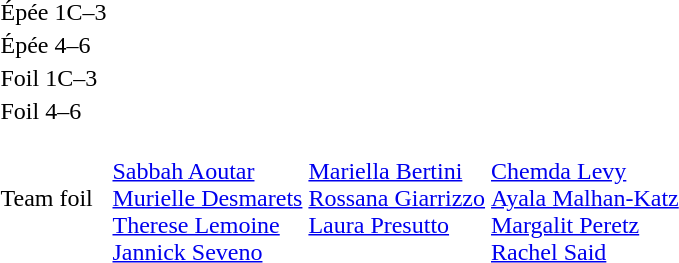<table>
<tr>
<td>Épée 1C–3<br></td>
<td></td>
<td></td>
<td></td>
</tr>
<tr>
<td>Épée 4–6<br></td>
<td></td>
<td></td>
<td></td>
</tr>
<tr>
<td>Foil 1C–3<br></td>
<td></td>
<td></td>
<td></td>
</tr>
<tr>
<td>Foil 4–6<br></td>
<td></td>
<td></td>
<td></td>
</tr>
<tr>
<td>Team foil<br></td>
<td valign=top> <br> <a href='#'>Sabbah Aoutar</a> <br> <a href='#'>Murielle Desmarets</a> <br> <a href='#'>Therese Lemoine</a> <br> <a href='#'>Jannick Seveno</a></td>
<td valign=top> <br> <a href='#'>Mariella Bertini</a> <br> <a href='#'>Rossana Giarrizzo</a> <br> <a href='#'>Laura Presutto</a></td>
<td valign=top> <br> <a href='#'>Chemda Levy</a> <br> <a href='#'>Ayala Malhan-Katz</a> <br> <a href='#'>Margalit Peretz</a> <br> <a href='#'>Rachel Said</a></td>
</tr>
</table>
